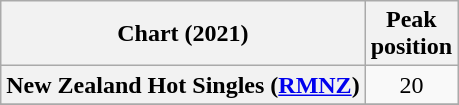<table class="wikitable sortable plainrowheaders" style="text-align:center">
<tr>
<th scope="col">Chart (2021)</th>
<th scope="col">Peak<br>position</th>
</tr>
<tr>
<th scope="row">New Zealand Hot Singles (<a href='#'>RMNZ</a>)</th>
<td>20</td>
</tr>
<tr>
</tr>
</table>
